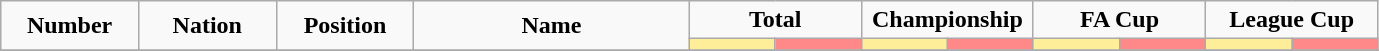<table class="wikitable" style="font-size: 100%; text-align: center;">
<tr>
<td rowspan="2" width="10%" align="center"><strong>Number</strong></td>
<td rowspan="2" width="10%" align="center"><strong>Nation</strong></td>
<td rowspan="2" width="10%" align="center"><strong>Position</strong></td>
<td rowspan="2" width="20%" align="center"><strong>Name</strong></td>
<td colspan="2" align="center"><strong>Total</strong></td>
<td colspan="2" align="center"><strong>Championship</strong></td>
<td colspan="2" align="center"><strong>FA Cup</strong></td>
<td colspan="2" align="center"><strong>League Cup</strong></td>
</tr>
<tr>
<th width=50 style="background: #FFEE99"></th>
<th width=50 style="background: #FF8888"></th>
<th width=50 style="background: #FFEE99"></th>
<th width=50 style="background: #FF8888"></th>
<th width=50 style="background: #FFEE99"></th>
<th width=50 style="background: #FF8888"></th>
<th width=50 style="background: #FFEE99"></th>
<th width=50 style="background: #FF8888"></th>
</tr>
<tr>
</tr>
<tr>
</tr>
<tr>
</tr>
<tr>
</tr>
<tr>
</tr>
<tr>
</tr>
<tr>
</tr>
<tr>
</tr>
<tr>
</tr>
<tr>
</tr>
<tr>
</tr>
<tr>
</tr>
<tr>
</tr>
<tr>
</tr>
<tr>
</tr>
<tr>
</tr>
<tr>
</tr>
<tr>
</tr>
<tr>
</tr>
<tr>
</tr>
</table>
